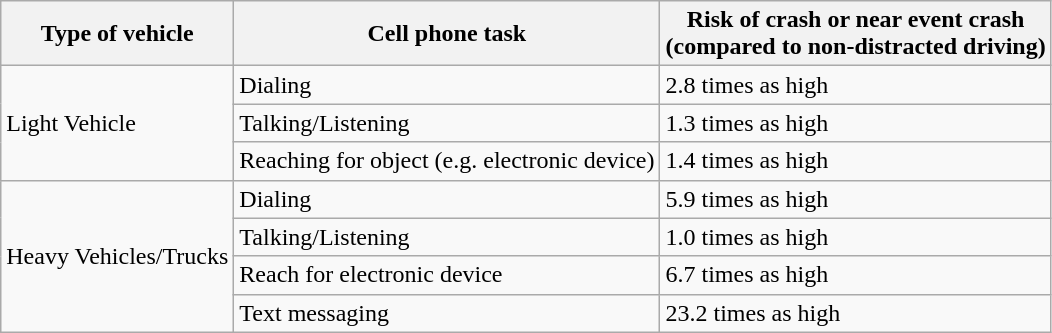<table class="wikitable">
<tr>
<th>Type of vehicle</th>
<th>Cell phone task</th>
<th>Risk of crash or near event crash<br>(compared to non-distracted driving)</th>
</tr>
<tr>
<td rowspan=3>Light Vehicle</td>
<td>Dialing</td>
<td>2.8 times as high</td>
</tr>
<tr>
<td>Talking/Listening</td>
<td>1.3 times as high</td>
</tr>
<tr>
<td>Reaching for object (e.g. electronic device)</td>
<td>1.4 times as high</td>
</tr>
<tr>
<td rowspan=4>Heavy Vehicles/Trucks</td>
<td>Dialing</td>
<td>5.9 times as high</td>
</tr>
<tr>
<td>Talking/Listening</td>
<td>1.0 times as high</td>
</tr>
<tr>
<td>Reach for electronic device</td>
<td>6.7 times as high</td>
</tr>
<tr>
<td>Text messaging</td>
<td>23.2 times as high</td>
</tr>
</table>
